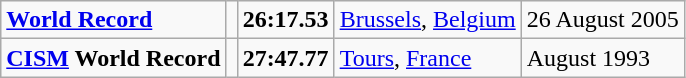<table class="wikitable">
<tr>
<td><strong><a href='#'>World Record</a></strong></td>
<td></td>
<td><strong>26:17.53</strong></td>
<td><a href='#'>Brussels</a>, <a href='#'>Belgium</a></td>
<td>26 August 2005</td>
</tr>
<tr>
<td><strong><a href='#'>CISM</a> World Record</strong></td>
<td></td>
<td><strong>27:47.77</strong></td>
<td><a href='#'>Tours</a>, <a href='#'>France</a></td>
<td>August 1993</td>
</tr>
</table>
